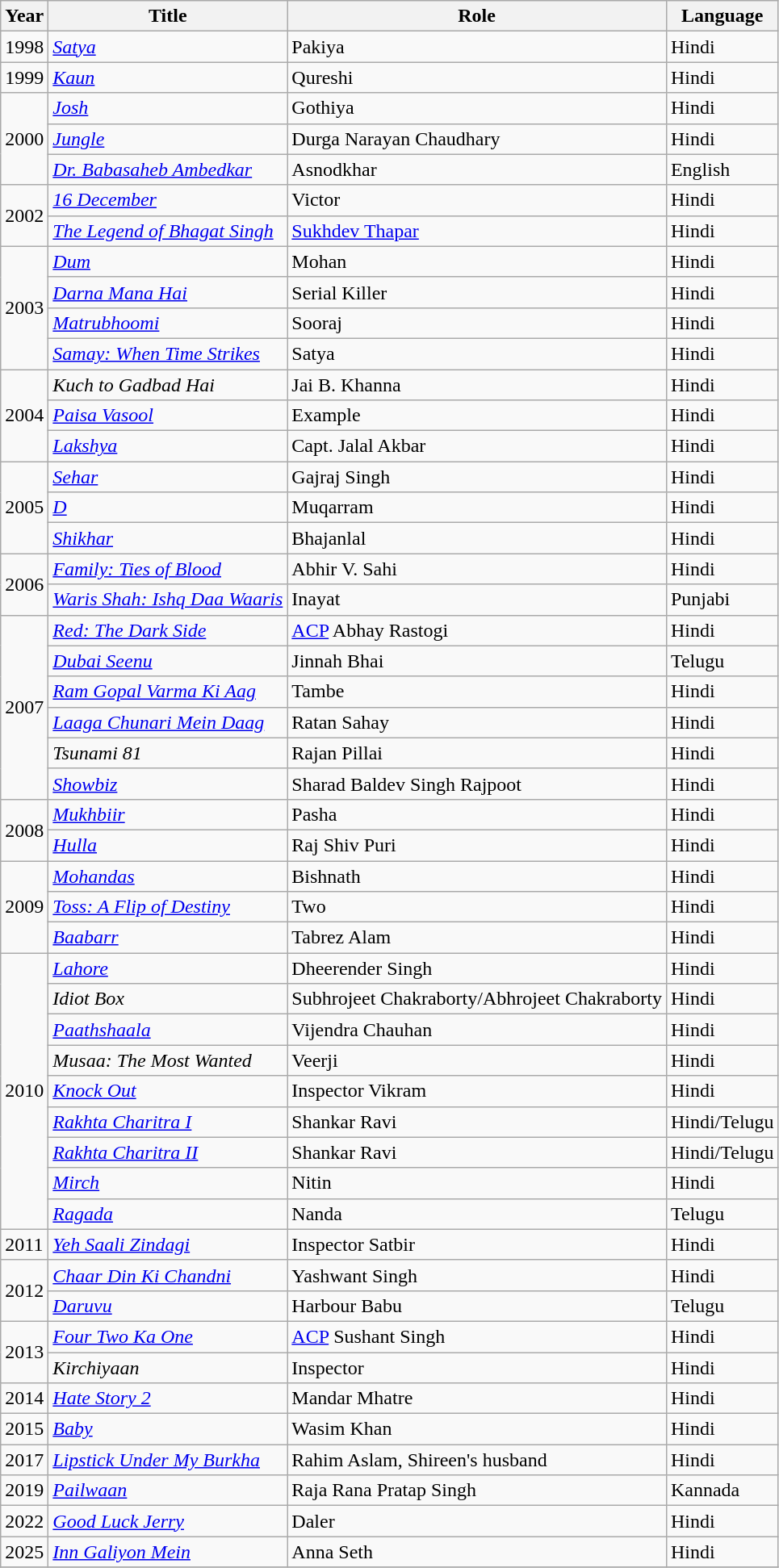<table class="wikitable sortable">
<tr>
<th>Year</th>
<th>Title</th>
<th>Role</th>
<th>Language</th>
</tr>
<tr>
<td>1998</td>
<td><em><a href='#'>Satya</a></em></td>
<td>Pakiya</td>
<td>Hindi</td>
</tr>
<tr>
<td>1999</td>
<td><em><a href='#'>Kaun</a></em></td>
<td>Qureshi</td>
<td>Hindi</td>
</tr>
<tr>
<td rowspan="3">2000</td>
<td><em><a href='#'>Josh</a></em></td>
<td>Gothiya</td>
<td>Hindi</td>
</tr>
<tr>
<td><em><a href='#'>Jungle</a></em></td>
<td>Durga Narayan Chaudhary</td>
<td>Hindi</td>
</tr>
<tr>
<td><em><a href='#'>Dr. Babasaheb Ambedkar</a></em></td>
<td>Asnodkhar</td>
<td>English</td>
</tr>
<tr>
<td rowspan="2">2002</td>
<td><em><a href='#'>16 December</a></em></td>
<td>Victor</td>
<td>Hindi</td>
</tr>
<tr>
<td><em><a href='#'>The Legend of Bhagat Singh</a></em></td>
<td><a href='#'>Sukhdev Thapar</a></td>
<td>Hindi</td>
</tr>
<tr>
<td rowspan="4">2003</td>
<td><em><a href='#'>Dum</a></em></td>
<td>Mohan</td>
<td>Hindi</td>
</tr>
<tr>
<td><em><a href='#'>Darna Mana Hai</a></em></td>
<td>Serial Killer</td>
<td>Hindi</td>
</tr>
<tr>
<td><em><a href='#'>Matrubhoomi</a></em></td>
<td>Sooraj</td>
<td>Hindi</td>
</tr>
<tr>
<td><em><a href='#'>Samay: When Time Strikes</a></em></td>
<td>Satya</td>
<td>Hindi</td>
</tr>
<tr>
<td rowspan="3">2004</td>
<td><em>Kuch to Gadbad Hai</em></td>
<td>Jai B. Khanna</td>
<td>Hindi</td>
</tr>
<tr>
<td><em><a href='#'>Paisa Vasool</a></em></td>
<td>Example</td>
<td>Hindi</td>
</tr>
<tr>
<td><em><a href='#'>Lakshya</a></em></td>
<td>Capt. Jalal Akbar</td>
<td>Hindi</td>
</tr>
<tr>
<td rowspan="3">2005</td>
<td><em><a href='#'>Sehar</a></em></td>
<td>Gajraj Singh</td>
<td>Hindi</td>
</tr>
<tr>
<td><em><a href='#'>D</a></em></td>
<td>Muqarram</td>
<td>Hindi</td>
</tr>
<tr>
<td><em><a href='#'>Shikhar</a></em></td>
<td>Bhajanlal</td>
<td>Hindi</td>
</tr>
<tr>
<td rowspan="2">2006</td>
<td><em><a href='#'>Family: Ties of Blood</a></em></td>
<td>Abhir V. Sahi</td>
<td>Hindi</td>
</tr>
<tr>
<td><em><a href='#'>Waris Shah: Ishq Daa Waaris</a></em></td>
<td>Inayat</td>
<td>Punjabi</td>
</tr>
<tr>
<td rowspan="6">2007</td>
<td><em><a href='#'>Red: The Dark Side</a></em></td>
<td><a href='#'> ACP</a> Abhay Rastogi</td>
<td>Hindi</td>
</tr>
<tr>
<td><em><a href='#'>Dubai Seenu</a></em></td>
<td>Jinnah Bhai</td>
<td>Telugu</td>
</tr>
<tr>
<td><em><a href='#'>Ram Gopal Varma Ki Aag</a></em></td>
<td>Tambe</td>
<td>Hindi</td>
</tr>
<tr>
<td><em><a href='#'>Laaga Chunari Mein Daag</a></em></td>
<td>Ratan Sahay</td>
<td>Hindi</td>
</tr>
<tr>
<td><em>Tsunami 81</em></td>
<td>Rajan Pillai</td>
<td>Hindi</td>
</tr>
<tr>
<td><em><a href='#'>Showbiz</a></em></td>
<td>Sharad Baldev Singh Rajpoot</td>
<td>Hindi</td>
</tr>
<tr>
<td rowspan="2">2008</td>
<td><em><a href='#'>Mukhbiir</a></em></td>
<td>Pasha</td>
<td>Hindi</td>
</tr>
<tr>
<td><em><a href='#'>Hulla</a></em></td>
<td>Raj Shiv Puri</td>
<td>Hindi</td>
</tr>
<tr>
<td rowspan="3">2009</td>
<td><em><a href='#'>Mohandas</a></em></td>
<td>Bishnath</td>
<td>Hindi</td>
</tr>
<tr>
<td><em><a href='#'>Toss: A Flip of Destiny</a></em></td>
<td>Two</td>
<td>Hindi</td>
</tr>
<tr>
<td><em><a href='#'>Baabarr</a></em></td>
<td>Tabrez Alam</td>
<td>Hindi</td>
</tr>
<tr>
<td rowspan="9">2010</td>
<td><em><a href='#'>Lahore</a></em></td>
<td>Dheerender Singh</td>
<td>Hindi</td>
</tr>
<tr>
<td><em>Idiot Box</em></td>
<td>Subhrojeet Chakraborty/Abhrojeet Chakraborty</td>
<td>Hindi</td>
</tr>
<tr>
<td><em><a href='#'>Paathshaala</a></em></td>
<td>Vijendra Chauhan</td>
<td>Hindi</td>
</tr>
<tr>
<td><em>Musaa: The Most Wanted</em></td>
<td>Veerji</td>
<td>Hindi</td>
</tr>
<tr>
<td><em><a href='#'>Knock Out</a></em></td>
<td>Inspector Vikram</td>
<td>Hindi</td>
</tr>
<tr>
<td><em><a href='#'>Rakhta Charitra I</a></em></td>
<td>Shankar Ravi</td>
<td>Hindi/Telugu</td>
</tr>
<tr>
<td><em><a href='#'>Rakhta Charitra II</a></em></td>
<td>Shankar Ravi</td>
<td>Hindi/Telugu</td>
</tr>
<tr>
<td><em><a href='#'>Mirch</a></em></td>
<td>Nitin</td>
<td>Hindi</td>
</tr>
<tr>
<td><em><a href='#'>Ragada</a></em></td>
<td>Nanda</td>
<td>Telugu</td>
</tr>
<tr>
<td>2011</td>
<td><em><a href='#'>Yeh Saali Zindagi</a></em></td>
<td>Inspector Satbir</td>
<td>Hindi</td>
</tr>
<tr>
<td rowspan="2">2012</td>
<td><em><a href='#'>Chaar Din Ki Chandni</a></em></td>
<td>Yashwant Singh</td>
<td>Hindi</td>
</tr>
<tr>
<td><em><a href='#'>Daruvu</a></em></td>
<td>Harbour Babu</td>
<td>Telugu</td>
</tr>
<tr>
<td rowspan="2">2013</td>
<td><em><a href='#'>Four Two Ka One</a></em></td>
<td><a href='#'> ACP</a> Sushant Singh</td>
<td>Hindi</td>
</tr>
<tr>
<td><em>Kirchiyaan</em></td>
<td>Inspector</td>
<td>Hindi</td>
</tr>
<tr>
<td>2014</td>
<td><em><a href='#'>Hate Story 2</a></em></td>
<td>Mandar Mhatre</td>
<td>Hindi</td>
</tr>
<tr>
<td>2015</td>
<td><em><a href='#'>Baby</a></em></td>
<td>Wasim Khan</td>
<td>Hindi</td>
</tr>
<tr>
<td>2017</td>
<td><em><a href='#'>Lipstick Under My Burkha</a></em></td>
<td>Rahim Aslam, Shireen's husband</td>
<td>Hindi</td>
</tr>
<tr>
<td>2019</td>
<td><em><a href='#'>Pailwaan</a></em></td>
<td>Raja Rana Pratap Singh</td>
<td>Kannada</td>
</tr>
<tr>
<td>2022</td>
<td><em><a href='#'>Good Luck Jerry</a></em></td>
<td>Daler</td>
<td>Hindi</td>
</tr>
<tr>
<td>2025</td>
<td><em><a href='#'>Inn Galiyon Mein</a></em></td>
<td>Anna Seth</td>
<td>Hindi</td>
</tr>
<tr>
</tr>
</table>
